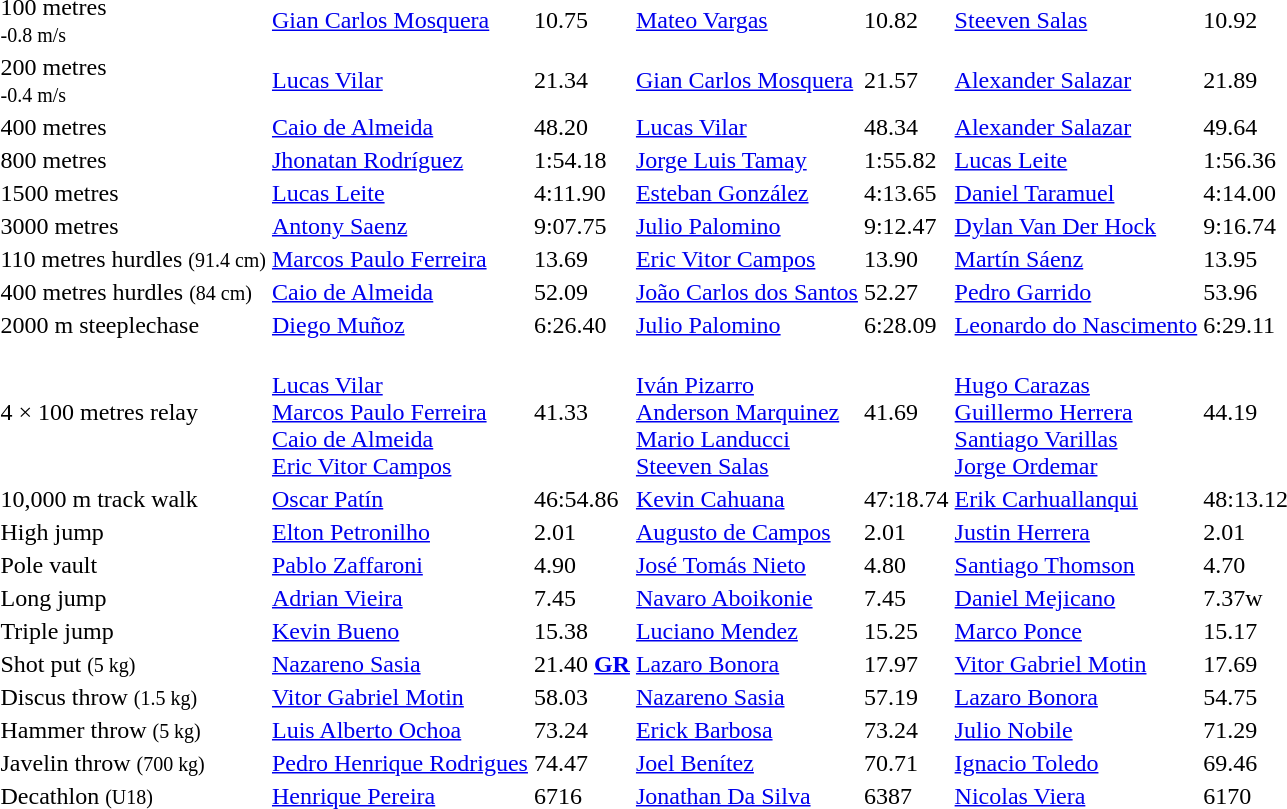<table>
<tr>
<td>100 metres<br><small>-0.8 m/s</small></td>
<td><a href='#'>Gian Carlos Mosquera</a><br></td>
<td>10.75</td>
<td><a href='#'>Mateo Vargas</a><br></td>
<td>10.82</td>
<td><a href='#'>Steeven Salas</a><br></td>
<td>10.92</td>
</tr>
<tr>
<td>200 metres<br><small>-0.4 m/s</small></td>
<td><a href='#'>Lucas Vilar</a><br></td>
<td>21.34</td>
<td><a href='#'>Gian Carlos Mosquera</a><br></td>
<td>21.57</td>
<td><a href='#'>Alexander Salazar</a><br></td>
<td>21.89</td>
</tr>
<tr>
<td>400 metres</td>
<td><a href='#'>Caio de Almeida</a><br></td>
<td>48.20</td>
<td><a href='#'>Lucas Vilar</a><br></td>
<td>48.34</td>
<td><a href='#'>Alexander Salazar</a><br></td>
<td>49.64</td>
</tr>
<tr>
<td>800 metres</td>
<td><a href='#'>Jhonatan Rodríguez</a><br></td>
<td>1:54.18</td>
<td><a href='#'>Jorge Luis Tamay</a><br></td>
<td>1:55.82</td>
<td><a href='#'>Lucas Leite</a><br></td>
<td>1:56.36</td>
</tr>
<tr>
<td>1500 metres</td>
<td><a href='#'>Lucas Leite</a><br></td>
<td>4:11.90</td>
<td><a href='#'>Esteban González</a><br></td>
<td>4:13.65</td>
<td><a href='#'>Daniel Taramuel</a><br></td>
<td>4:14.00</td>
</tr>
<tr>
<td>3000 metres</td>
<td><a href='#'>Antony Saenz</a><br></td>
<td>9:07.75</td>
<td><a href='#'>Julio Palomino</a><br></td>
<td>9:12.47</td>
<td><a href='#'>Dylan Van Der Hock</a><br></td>
<td>9:16.74</td>
</tr>
<tr>
<td>110 metres hurdles <small>(91.4 cm)</small></td>
<td><a href='#'>Marcos Paulo Ferreira</a><br></td>
<td>13.69</td>
<td><a href='#'>Eric Vitor Campos</a><br></td>
<td>13.90</td>
<td><a href='#'>Martín Sáenz</a><br></td>
<td>13.95</td>
</tr>
<tr>
<td>400 metres hurdles <small>(84 cm)</small></td>
<td><a href='#'>Caio de Almeida</a><br></td>
<td>52.09</td>
<td><a href='#'>João Carlos dos Santos</a><br></td>
<td>52.27</td>
<td><a href='#'>Pedro Garrido</a><br></td>
<td>53.96</td>
</tr>
<tr>
<td>2000 m steeplechase</td>
<td><a href='#'>Diego Muñoz</a><br></td>
<td>6:26.40</td>
<td><a href='#'>Julio Palomino</a><br></td>
<td>6:28.09</td>
<td><a href='#'>Leonardo do Nascimento</a><br></td>
<td>6:29.11</td>
</tr>
<tr>
<td>4 × 100 metres relay</td>
<td><br><a href='#'>Lucas Vilar</a><br><a href='#'>Marcos Paulo Ferreira</a><br><a href='#'>Caio de Almeida</a><br><a href='#'>Eric Vitor Campos</a></td>
<td>41.33</td>
<td><br><a href='#'>Iván Pizarro</a><br><a href='#'>Anderson Marquinez</a><br><a href='#'>Mario Landucci</a><br><a href='#'>Steeven Salas</a></td>
<td>41.69</td>
<td><br><a href='#'>Hugo Carazas</a><br><a href='#'>Guillermo Herrera</a><br><a href='#'>Santiago Varillas</a><br><a href='#'>Jorge Ordemar</a></td>
<td>44.19</td>
</tr>
<tr>
<td>10,000 m track walk</td>
<td><a href='#'>Oscar Patín</a><br></td>
<td>46:54.86</td>
<td><a href='#'>Kevin Cahuana</a><br></td>
<td>47:18.74</td>
<td><a href='#'>Erik Carhuallanqui</a><br></td>
<td>48:13.12</td>
</tr>
<tr>
<td>High jump</td>
<td><a href='#'>Elton Petronilho</a><br></td>
<td>2.01</td>
<td><a href='#'>Augusto de Campos</a><br></td>
<td>2.01</td>
<td><a href='#'>Justin Herrera</a><br></td>
<td>2.01</td>
</tr>
<tr>
<td>Pole vault</td>
<td><a href='#'>Pablo Zaffaroni</a><br></td>
<td>4.90</td>
<td><a href='#'>José Tomás Nieto</a><br></td>
<td>4.80</td>
<td><a href='#'>Santiago Thomson</a><br></td>
<td>4.70</td>
</tr>
<tr>
<td>Long jump</td>
<td><a href='#'>Adrian Vieira</a><br></td>
<td>7.45</td>
<td><a href='#'>Navaro Aboikonie</a><br></td>
<td>7.45</td>
<td><a href='#'>Daniel Mejicano</a><br></td>
<td>7.37w</td>
</tr>
<tr>
<td>Triple jump</td>
<td><a href='#'>Kevin Bueno</a><br></td>
<td>15.38</td>
<td><a href='#'>Luciano Mendez</a><br></td>
<td>15.25</td>
<td><a href='#'>Marco Ponce</a><br></td>
<td>15.17</td>
</tr>
<tr>
<td>Shot put <small>(5 kg)</small></td>
<td><a href='#'>Nazareno Sasia</a><br></td>
<td>21.40 <strong><a href='#'>GR</a></strong></td>
<td><a href='#'>Lazaro Bonora</a><br></td>
<td>17.97</td>
<td><a href='#'>Vitor Gabriel Motin</a><br></td>
<td>17.69</td>
</tr>
<tr>
<td>Discus throw <small>(1.5 kg)</small></td>
<td><a href='#'>Vitor Gabriel Motin</a><br></td>
<td>58.03</td>
<td><a href='#'>Nazareno Sasia</a><br></td>
<td>57.19</td>
<td><a href='#'>Lazaro Bonora</a><br></td>
<td>54.75</td>
</tr>
<tr>
<td>Hammer throw <small>(5 kg)</small></td>
<td><a href='#'>Luis Alberto Ochoa</a><br></td>
<td>73.24</td>
<td><a href='#'>Erick Barbosa</a><br></td>
<td>73.24</td>
<td><a href='#'>Julio Nobile</a><br></td>
<td>71.29</td>
</tr>
<tr>
<td>Javelin throw <small>(700 kg)</small></td>
<td><a href='#'>Pedro Henrique Rodrigues</a><br></td>
<td>74.47</td>
<td><a href='#'>Joel Benítez</a><br></td>
<td>70.71</td>
<td><a href='#'>Ignacio Toledo</a><br></td>
<td>69.46</td>
</tr>
<tr>
<td>Decathlon <small>(U18)</small></td>
<td><a href='#'>Henrique Pereira</a><br></td>
<td>6716</td>
<td><a href='#'>Jonathan Da Silva</a><br></td>
<td>6387</td>
<td><a href='#'>Nicolas Viera</a><br></td>
<td>6170</td>
</tr>
</table>
